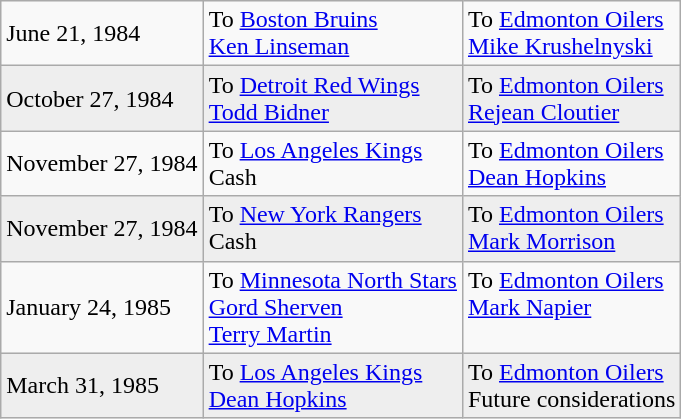<table class="wikitable">
<tr>
<td>June 21, 1984</td>
<td valign="top">To <a href='#'>Boston Bruins</a><br><a href='#'>Ken Linseman</a></td>
<td valign="top">To <a href='#'>Edmonton Oilers</a><br><a href='#'>Mike Krushelnyski</a></td>
</tr>
<tr style="background:#eee;">
<td>October 27, 1984</td>
<td valign="top">To <a href='#'>Detroit Red Wings</a><br><a href='#'>Todd Bidner</a></td>
<td valign="top">To <a href='#'>Edmonton Oilers</a><br><a href='#'>Rejean Cloutier</a></td>
</tr>
<tr>
<td>November 27, 1984</td>
<td valign="top">To <a href='#'>Los Angeles Kings</a><br>Cash</td>
<td valign="top">To <a href='#'>Edmonton Oilers</a><br><a href='#'>Dean Hopkins</a></td>
</tr>
<tr style="background:#eee;">
<td>November 27, 1984</td>
<td valign="top">To <a href='#'>New York Rangers</a><br>Cash</td>
<td valign="top">To <a href='#'>Edmonton Oilers</a><br><a href='#'>Mark Morrison</a></td>
</tr>
<tr>
<td>January 24, 1985</td>
<td valign="top">To <a href='#'>Minnesota North Stars</a><br><a href='#'>Gord Sherven</a><br><a href='#'>Terry Martin</a></td>
<td valign="top">To <a href='#'>Edmonton Oilers</a><br><a href='#'>Mark Napier</a></td>
</tr>
<tr style="background:#eee;">
<td>March 31, 1985</td>
<td valign="top">To <a href='#'>Los Angeles Kings</a><br><a href='#'>Dean Hopkins</a></td>
<td valign="top">To <a href='#'>Edmonton Oilers</a><br>Future considerations</td>
</tr>
</table>
